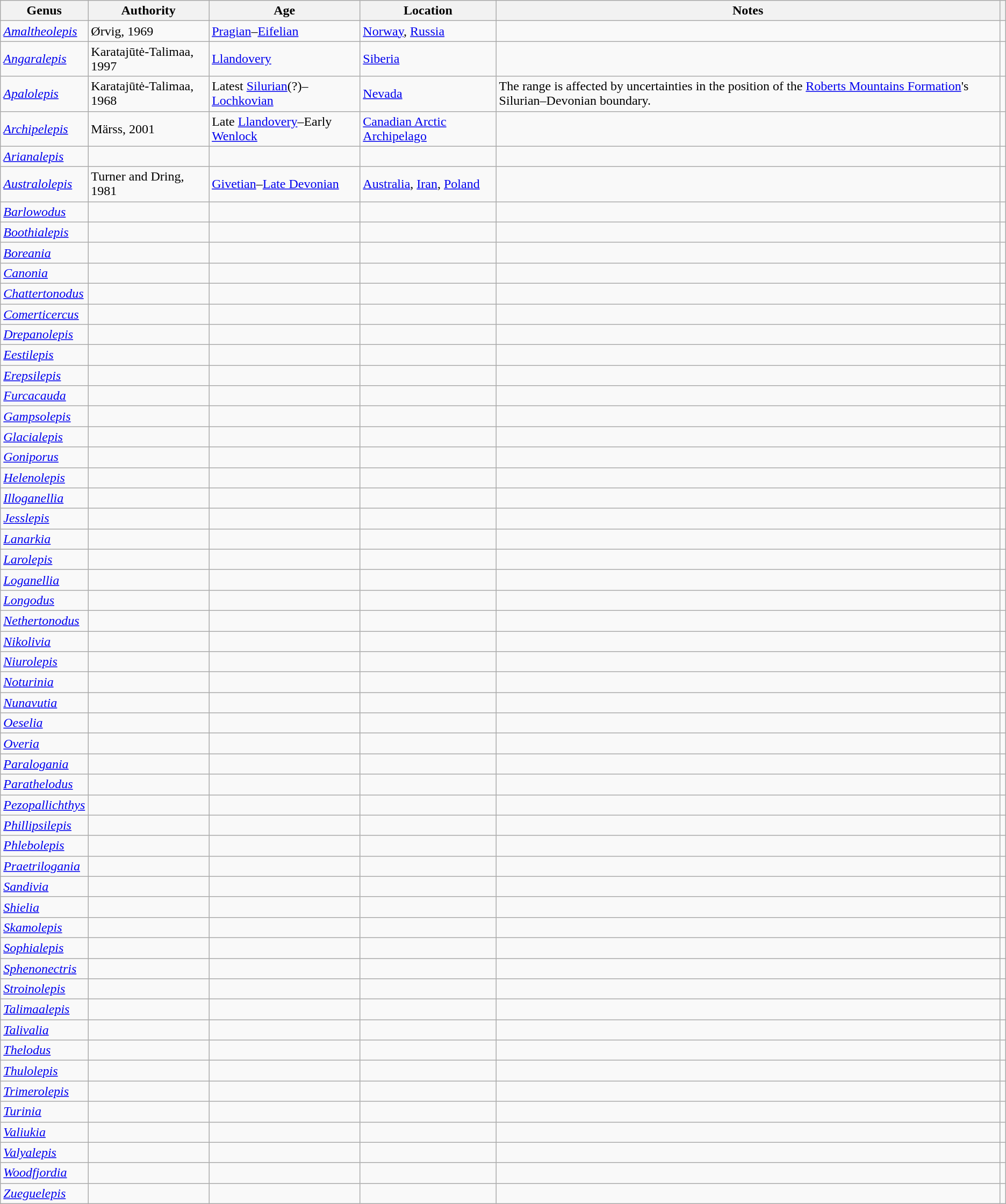<table class="wikitable sortable sticky-header">
<tr>
<th scope="col">Genus</th>
<th scope="col">Authority</th>
<th scope="col">Age</th>
<th scope="col">Location</th>
<th class="unsortable">Notes</th>
<th scope="col" class="unsortable"></th>
</tr>
<tr>
<td><em><a href='#'>Amaltheolepis</a></em></td>
<td>Ørvig, 1969</td>
<td><a href='#'>Pragian</a>–<a href='#'>Eifelian</a></td>
<td><a href='#'>Norway</a>, <a href='#'>Russia</a></td>
<td></td>
<td align="center"></td>
</tr>
<tr>
<td><em><a href='#'>Angaralepis</a></em></td>
<td>Karatajūtė-Talimaa, 1997</td>
<td><a href='#'>Llandovery</a></td>
<td><a href='#'>Siberia</a></td>
<td></td>
<td align="center"></td>
</tr>
<tr>
<td><em><a href='#'>Apalolepis</a></em></td>
<td>Karatajūtė-Talimaa, 1968</td>
<td>Latest <a href='#'>Silurian</a>(?)–<a href='#'>Lochkovian</a></td>
<td><a href='#'>Nevada</a></td>
<td>The range is affected by uncertainties in the position of the <a href='#'>Roberts Mountains Formation</a>'s Silurian–Devonian boundary.</td>
<td align="center"></td>
</tr>
<tr>
<td><em><a href='#'>Archipelepis</a></em></td>
<td>Märss, 2001</td>
<td>Late <a href='#'>Llandovery</a>–Early <a href='#'>Wenlock</a></td>
<td><a href='#'>Canadian Arctic Archipelago</a></td>
<td></td>
<td align="center"></td>
</tr>
<tr>
<td><em><a href='#'>Arianalepis</a></em></td>
<td></td>
<td></td>
<td></td>
<td></td>
<td></td>
</tr>
<tr>
<td><em><a href='#'>Australolepis</a></em></td>
<td>Turner and Dring, 1981</td>
<td><a href='#'>Givetian</a>–<a href='#'>Late Devonian</a></td>
<td><a href='#'>Australia</a>, <a href='#'>Iran</a>, <a href='#'>Poland</a></td>
<td></td>
<td align="center"></td>
</tr>
<tr>
<td><em><a href='#'>Barlowodus</a></em></td>
<td></td>
<td></td>
<td></td>
<td></td>
<td></td>
</tr>
<tr>
<td><em><a href='#'>Boothialepis</a></em></td>
<td></td>
<td></td>
<td></td>
<td></td>
<td></td>
</tr>
<tr>
<td><em><a href='#'>Boreania</a></em></td>
<td></td>
<td></td>
<td></td>
<td></td>
<td></td>
</tr>
<tr>
<td><em><a href='#'>Canonia</a></em></td>
<td></td>
<td></td>
<td></td>
<td></td>
<td></td>
</tr>
<tr>
<td><em><a href='#'>Chattertonodus</a></em></td>
<td></td>
<td></td>
<td></td>
<td></td>
<td></td>
</tr>
<tr>
<td><em><a href='#'>Comerticercus</a></em></td>
<td></td>
<td></td>
<td></td>
<td></td>
<td></td>
</tr>
<tr>
<td><em><a href='#'>Drepanolepis</a></em></td>
<td></td>
<td></td>
<td></td>
<td></td>
<td></td>
</tr>
<tr>
<td><em><a href='#'>Eestilepis</a></em></td>
<td></td>
<td></td>
<td></td>
<td></td>
<td></td>
</tr>
<tr>
<td><em><a href='#'>Erepsilepis</a></em></td>
<td></td>
<td></td>
<td></td>
<td></td>
<td></td>
</tr>
<tr>
<td><em><a href='#'>Furcacauda</a></em></td>
<td></td>
<td></td>
<td></td>
<td></td>
<td></td>
</tr>
<tr>
<td><em><a href='#'>Gampsolepis</a></em></td>
<td></td>
<td></td>
<td></td>
<td></td>
<td></td>
</tr>
<tr>
<td><em><a href='#'>Glacialepis</a></em></td>
<td></td>
<td></td>
<td></td>
<td></td>
<td></td>
</tr>
<tr>
<td><em><a href='#'>Goniporus</a></em></td>
<td></td>
<td></td>
<td></td>
<td></td>
<td></td>
</tr>
<tr>
<td><em><a href='#'>Helenolepis</a></em></td>
<td></td>
<td></td>
<td></td>
<td></td>
<td></td>
</tr>
<tr>
<td><em><a href='#'>Illoganellia</a></em></td>
<td></td>
<td></td>
<td></td>
<td></td>
<td></td>
</tr>
<tr>
<td><em><a href='#'>Jesslepis</a></em></td>
<td></td>
<td></td>
<td></td>
<td></td>
<td></td>
</tr>
<tr>
<td><em><a href='#'>Lanarkia</a></em></td>
<td></td>
<td></td>
<td></td>
<td></td>
<td></td>
</tr>
<tr>
<td><em><a href='#'>Larolepis</a></em></td>
<td></td>
<td></td>
<td></td>
<td></td>
<td></td>
</tr>
<tr>
<td><em><a href='#'>Loganellia</a></em></td>
<td></td>
<td></td>
<td></td>
<td></td>
<td></td>
</tr>
<tr>
<td><em><a href='#'>Longodus</a></em></td>
<td></td>
<td></td>
<td></td>
<td></td>
<td></td>
</tr>
<tr>
<td><em><a href='#'>Nethertonodus</a></em></td>
<td></td>
<td></td>
<td></td>
<td></td>
<td></td>
</tr>
<tr>
<td><em><a href='#'>Nikolivia</a></em></td>
<td></td>
<td></td>
<td></td>
<td></td>
<td></td>
</tr>
<tr>
<td><em><a href='#'>Niurolepis</a></em></td>
<td></td>
<td></td>
<td></td>
<td></td>
<td></td>
</tr>
<tr>
<td><em><a href='#'>Noturinia</a></em></td>
<td></td>
<td></td>
<td></td>
<td></td>
<td></td>
</tr>
<tr>
<td><em><a href='#'>Nunavutia</a></em></td>
<td></td>
<td></td>
<td></td>
<td></td>
<td></td>
</tr>
<tr>
<td><em><a href='#'>Oeselia</a></em></td>
<td></td>
<td></td>
<td></td>
<td></td>
<td></td>
</tr>
<tr>
<td><em><a href='#'>Overia</a></em></td>
<td></td>
<td></td>
<td></td>
<td></td>
<td></td>
</tr>
<tr>
<td><em><a href='#'>Paralogania</a></em></td>
<td></td>
<td></td>
<td></td>
<td></td>
<td></td>
</tr>
<tr>
<td><em><a href='#'>Parathelodus</a></em></td>
<td></td>
<td></td>
<td></td>
<td></td>
<td></td>
</tr>
<tr>
<td><em><a href='#'>Pezopallichthys</a></em></td>
<td></td>
<td></td>
<td></td>
<td></td>
<td></td>
</tr>
<tr>
<td><em><a href='#'>Phillipsilepis</a></em></td>
<td></td>
<td></td>
<td></td>
<td></td>
<td></td>
</tr>
<tr>
<td><em><a href='#'>Phlebolepis</a></em></td>
<td></td>
<td></td>
<td></td>
<td></td>
<td></td>
</tr>
<tr>
<td><em><a href='#'>Praetrilogania</a></em></td>
<td></td>
<td></td>
<td></td>
<td></td>
<td></td>
</tr>
<tr>
<td><em><a href='#'>Sandivia</a></em></td>
<td></td>
<td></td>
<td></td>
<td></td>
<td></td>
</tr>
<tr>
<td><em><a href='#'>Shielia</a></em></td>
<td></td>
<td></td>
<td></td>
<td></td>
<td></td>
</tr>
<tr>
<td><em><a href='#'>Skamolepis</a></em></td>
<td></td>
<td></td>
<td></td>
<td></td>
<td></td>
</tr>
<tr>
<td><em><a href='#'>Sophialepis</a></em></td>
<td></td>
<td></td>
<td></td>
<td></td>
<td></td>
</tr>
<tr>
<td><em><a href='#'>Sphenonectris</a></em></td>
<td></td>
<td></td>
<td></td>
<td></td>
<td></td>
</tr>
<tr>
<td><em><a href='#'>Stroinolepis</a></em></td>
<td></td>
<td></td>
<td></td>
<td></td>
<td></td>
</tr>
<tr>
<td><em><a href='#'>Talimaalepis</a></em></td>
<td></td>
<td></td>
<td></td>
<td></td>
<td></td>
</tr>
<tr>
<td><em><a href='#'>Talivalia</a></em></td>
<td></td>
<td></td>
<td></td>
<td></td>
<td></td>
</tr>
<tr>
<td><em><a href='#'>Thelodus</a></em></td>
<td></td>
<td></td>
<td></td>
<td></td>
<td></td>
</tr>
<tr>
<td><em><a href='#'>Thulolepis</a></em></td>
<td></td>
<td></td>
<td></td>
<td></td>
<td></td>
</tr>
<tr>
<td><em><a href='#'>Trimerolepis</a></em></td>
<td></td>
<td></td>
<td></td>
<td></td>
<td></td>
</tr>
<tr>
<td><em><a href='#'>Turinia</a></em></td>
<td></td>
<td></td>
<td></td>
<td></td>
<td></td>
</tr>
<tr>
<td><em><a href='#'>Valiukia</a></em></td>
<td></td>
<td></td>
<td></td>
<td></td>
<td></td>
</tr>
<tr>
<td><em><a href='#'>Valyalepis</a></em></td>
<td></td>
<td></td>
<td></td>
<td></td>
<td></td>
</tr>
<tr>
<td><em><a href='#'>Woodfjordia</a></em></td>
<td></td>
<td></td>
<td></td>
<td></td>
<td></td>
</tr>
<tr>
<td><em><a href='#'>Zueguelepis</a></em></td>
<td></td>
<td></td>
<td></td>
<td></td>
<td></td>
</tr>
</table>
